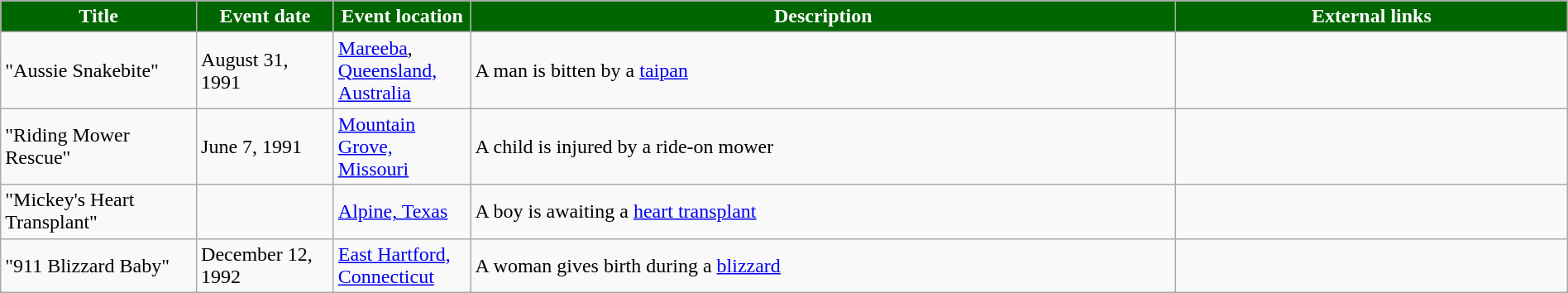<table class="wikitable" style="width: 100%;">
<tr>
<th style="background: #006600; color: #FFFFFF; width: 10%;">Title</th>
<th style="background: #006600; color: #FFFFFF; width: 7%;">Event date</th>
<th style="background: #006600; color: #FFFFFF; width: 7%;">Event location</th>
<th style="background: #006600; color: #FFFFFF; width: 36%;">Description</th>
<th style="background: #006600; color: #FFFFFF; width: 20%;">External links</th>
</tr>
<tr>
<td>"Aussie Snakebite"</td>
<td>August 31, 1991</td>
<td><a href='#'>Mareeba</a>, <a href='#'>Queensland, Australia</a></td>
<td>A man is bitten by a <a href='#'>taipan</a></td>
<td></td>
</tr>
<tr>
<td>"Riding Mower Rescue"</td>
<td>June 7, 1991</td>
<td><a href='#'>Mountain Grove, Missouri</a></td>
<td>A child is injured by a ride-on mower</td>
<td></td>
</tr>
<tr>
<td>"Mickey's Heart Transplant"</td>
<td></td>
<td><a href='#'>Alpine, Texas</a></td>
<td>A boy is awaiting a <a href='#'>heart transplant</a></td>
<td></td>
</tr>
<tr>
<td>"911 Blizzard Baby"</td>
<td>December 12, 1992</td>
<td><a href='#'>East Hartford, Connecticut</a></td>
<td>A woman gives birth during a <a href='#'>blizzard</a></td>
<td></td>
</tr>
</table>
